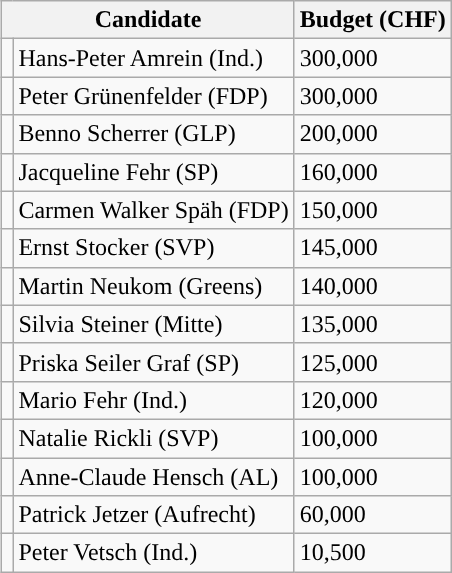<table class="wikitable" style="float:right;">
<tr>
<th colspan=2>Candidate</th>
<th>Budget (CHF)</th>
</tr>
<tr>
<td style="background-color:"></td>
<td>Hans-Peter Amrein (Ind.)</td>
<td>300,000</td>
</tr>
<tr>
<td style="background-color:"></td>
<td>Peter Grünenfelder (FDP)</td>
<td>300,000</td>
</tr>
<tr>
<td style="background-color:"></td>
<td>Benno Scherrer (GLP)</td>
<td>200,000</td>
</tr>
<tr>
<td style="background-color:"></td>
<td>Jacqueline Fehr (SP)</td>
<td>160,000</td>
</tr>
<tr>
<td style="background-color:"></td>
<td>Carmen Walker Späh (FDP)</td>
<td>150,000</td>
</tr>
<tr>
<td style="background-color:"></td>
<td>Ernst Stocker (SVP)</td>
<td>145,000</td>
</tr>
<tr>
<td style="background-color:"></td>
<td>Martin Neukom (Greens)</td>
<td>140,000</td>
</tr>
<tr>
<td style="background-color:"></td>
<td>Silvia Steiner (Mitte)</td>
<td>135,000</td>
</tr>
<tr>
<td style="background-color:"></td>
<td>Priska Seiler Graf (SP)</td>
<td>125,000</td>
</tr>
<tr>
<td style="background-color:"></td>
<td>Mario Fehr (Ind.)</td>
<td>120,000</td>
</tr>
<tr>
<td style="background-color:"></td>
<td>Natalie Rickli (SVP)</td>
<td>100,000</td>
</tr>
<tr>
<td style="background-color:"></td>
<td>Anne-Claude Hensch (AL)</td>
<td>100,000</td>
</tr>
<tr>
<td style="background-color:"></td>
<td>Patrick Jetzer (Aufrecht)</td>
<td>60,000</td>
</tr>
<tr>
<td style="background-color:"></td>
<td>Peter Vetsch (Ind.)</td>
<td>10,500</td>
</tr>
</table>
